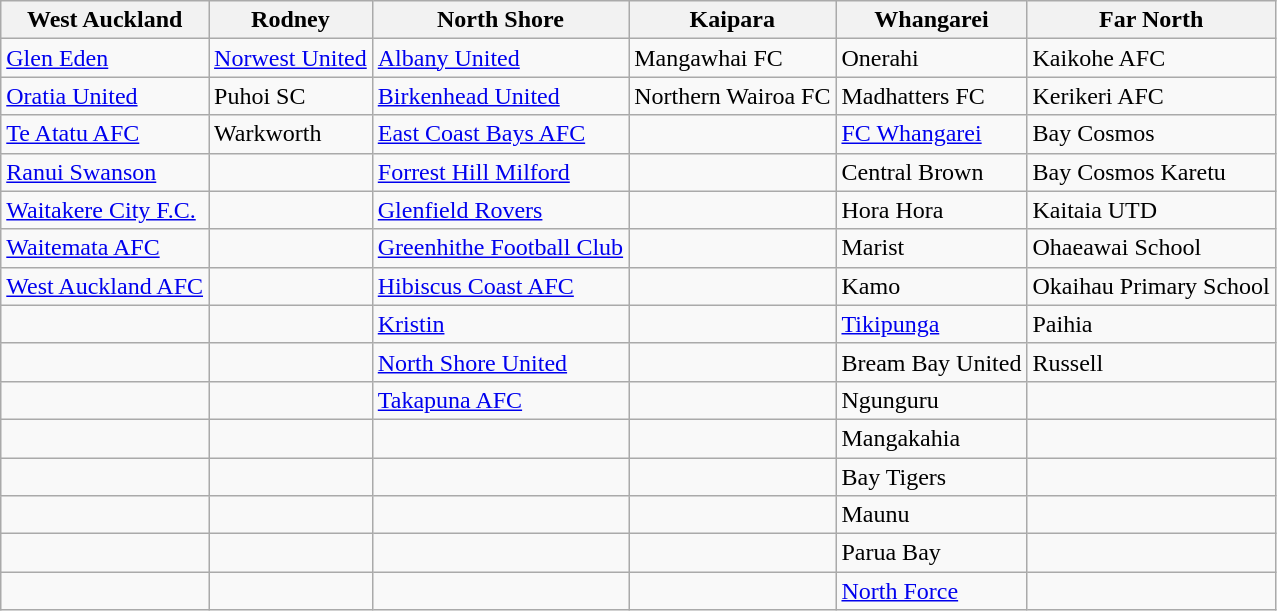<table class="wikitable">
<tr>
<th>West Auckland</th>
<th>Rodney</th>
<th>North Shore</th>
<th>Kaipara</th>
<th>Whangarei</th>
<th>Far North</th>
</tr>
<tr>
<td><a href='#'>Glen Eden</a></td>
<td><a href='#'>Norwest United</a></td>
<td><a href='#'>Albany United</a></td>
<td>Mangawhai FC</td>
<td>Onerahi</td>
<td>Kaikohe AFC</td>
</tr>
<tr>
<td><a href='#'>Oratia United</a></td>
<td>Puhoi SC</td>
<td><a href='#'>Birkenhead United</a></td>
<td>Northern Wairoa FC</td>
<td>Madhatters FC</td>
<td>Kerikeri AFC</td>
</tr>
<tr>
<td><a href='#'>Te Atatu AFC</a></td>
<td>Warkworth</td>
<td><a href='#'>East Coast Bays AFC</a></td>
<td></td>
<td><a href='#'>FC Whangarei</a></td>
<td>Bay Cosmos</td>
</tr>
<tr>
<td><a href='#'>Ranui Swanson</a></td>
<td></td>
<td><a href='#'>Forrest Hill Milford</a></td>
<td></td>
<td>Central Brown</td>
<td>Bay Cosmos Karetu</td>
</tr>
<tr>
<td><a href='#'>Waitakere City F.C.</a></td>
<td></td>
<td><a href='#'>Glenfield Rovers</a></td>
<td></td>
<td>Hora Hora</td>
<td>Kaitaia UTD</td>
</tr>
<tr>
<td><a href='#'>Waitemata AFC</a></td>
<td></td>
<td><a href='#'>Greenhithe Football Club</a></td>
<td></td>
<td>Marist</td>
<td>Ohaeawai School</td>
</tr>
<tr>
<td><a href='#'>West Auckland AFC</a></td>
<td></td>
<td><a href='#'>Hibiscus Coast AFC</a></td>
<td></td>
<td>Kamo</td>
<td>Okaihau Primary School</td>
</tr>
<tr>
<td></td>
<td></td>
<td><a href='#'>Kristin</a></td>
<td></td>
<td><a href='#'>Tikipunga</a></td>
<td>Paihia</td>
</tr>
<tr>
<td></td>
<td></td>
<td><a href='#'>North Shore United</a></td>
<td></td>
<td>Bream Bay United</td>
<td>Russell</td>
</tr>
<tr>
<td></td>
<td></td>
<td><a href='#'>Takapuna AFC</a></td>
<td></td>
<td>Ngunguru</td>
<td></td>
</tr>
<tr>
<td></td>
<td></td>
<td></td>
<td></td>
<td>Mangakahia</td>
<td></td>
</tr>
<tr>
<td></td>
<td></td>
<td></td>
<td></td>
<td>Bay Tigers</td>
<td></td>
</tr>
<tr>
<td></td>
<td></td>
<td></td>
<td></td>
<td>Maunu</td>
<td></td>
</tr>
<tr>
<td></td>
<td></td>
<td></td>
<td></td>
<td>Parua Bay</td>
<td></td>
</tr>
<tr>
<td></td>
<td></td>
<td></td>
<td></td>
<td><a href='#'>North Force</a></td>
<td></td>
</tr>
</table>
